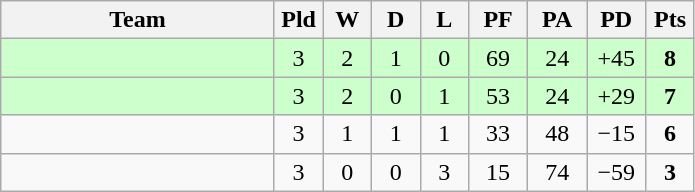<table class="wikitable" style="text-align:center;">
<tr>
<th width=175>Team</th>
<th width=25 abbr="Played">Pld</th>
<th width=25 abbr="Won">W</th>
<th width=25 abbr="Drawn">D</th>
<th width=25 abbr="Lost">L</th>
<th width=32 abbr="Points for">PF</th>
<th width=32 abbr="Points against">PA</th>
<th width=32 abbr="Points difference">PD</th>
<th width=25 abbr="Points">Pts</th>
</tr>
<tr bgcolor=ccffcc>
<td align=left></td>
<td>3</td>
<td>2</td>
<td>1</td>
<td>0</td>
<td>69</td>
<td>24</td>
<td>+45</td>
<td><strong>8</strong></td>
</tr>
<tr bgcolor=ccffcc>
<td align=left></td>
<td>3</td>
<td>2</td>
<td>0</td>
<td>1</td>
<td>53</td>
<td>24</td>
<td>+29</td>
<td><strong>7</strong></td>
</tr>
<tr>
<td align=left></td>
<td>3</td>
<td>1</td>
<td>1</td>
<td>1</td>
<td>33</td>
<td>48</td>
<td>−15</td>
<td><strong>6</strong></td>
</tr>
<tr>
<td align=left></td>
<td>3</td>
<td>0</td>
<td>0</td>
<td>3</td>
<td>15</td>
<td>74</td>
<td>−59</td>
<td><strong>3</strong></td>
</tr>
</table>
